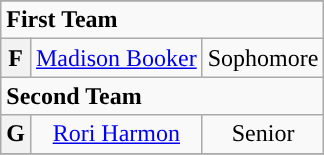<table class="wikitable">
<tr>
</tr>
<tr>
<td colspan="4"><strong>First Team</strong></td>
</tr>
<tr style="text-align:center;">
<th rowspan="1">F</th>
<td><a href='#'>Madison Booker</a></td>
<td>Sophomore</td>
</tr>
<tr>
<td colspan="4"><strong>Second Team</strong></td>
</tr>
<tr style="text-align:center;">
<th rowspan="1">G</th>
<td><a href='#'>Rori Harmon</a></td>
<td>Senior</td>
</tr>
<tr>
</tr>
</table>
